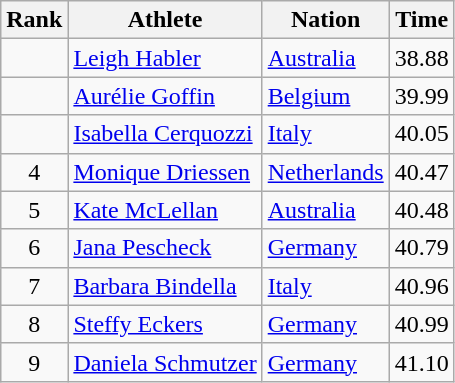<table class="wikitable sortable" style="text-align:center">
<tr>
<th>Rank</th>
<th>Athlete</th>
<th>Nation</th>
<th>Time</th>
</tr>
<tr>
<td></td>
<td align=left><a href='#'>Leigh Habler</a></td>
<td align=left> <a href='#'>Australia</a></td>
<td>38.88</td>
</tr>
<tr>
<td></td>
<td align=left><a href='#'>Aurélie Goffin</a></td>
<td align=left> <a href='#'>Belgium</a></td>
<td>39.99</td>
</tr>
<tr>
<td></td>
<td align=left><a href='#'>Isabella Cerquozzi</a></td>
<td align=left> <a href='#'>Italy</a></td>
<td>40.05</td>
</tr>
<tr>
<td>4</td>
<td align=left><a href='#'>Monique Driessen</a></td>
<td align=left> <a href='#'>Netherlands</a></td>
<td>40.47</td>
</tr>
<tr>
<td>5</td>
<td align=left><a href='#'>Kate McLellan</a></td>
<td align=left> <a href='#'>Australia</a></td>
<td>40.48</td>
</tr>
<tr>
<td>6</td>
<td align=left><a href='#'>Jana Pescheck</a></td>
<td align=left> <a href='#'>Germany</a></td>
<td>40.79</td>
</tr>
<tr>
<td>7</td>
<td align=left><a href='#'>Barbara Bindella</a></td>
<td align=left> <a href='#'>Italy</a></td>
<td>40.96</td>
</tr>
<tr>
<td>8</td>
<td align=left><a href='#'>Steffy Eckers</a></td>
<td align=left> <a href='#'>Germany</a></td>
<td>40.99</td>
</tr>
<tr>
<td>9</td>
<td align=left><a href='#'>Daniela Schmutzer</a></td>
<td align=left> <a href='#'>Germany</a></td>
<td>41.10</td>
</tr>
</table>
